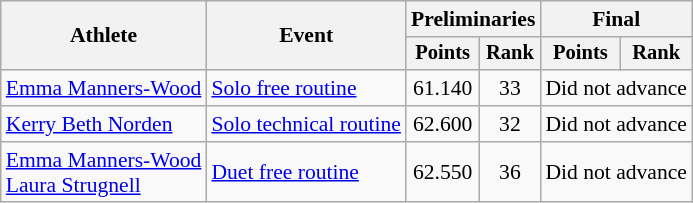<table class=wikitable style="font-size:90%">
<tr>
<th rowspan="2">Athlete</th>
<th rowspan="2">Event</th>
<th colspan="2">Preliminaries</th>
<th colspan="2">Final</th>
</tr>
<tr style="font-size:95%">
<th>Points</th>
<th>Rank</th>
<th>Points</th>
<th>Rank</th>
</tr>
<tr align=center>
<td align=left><a href='#'>Emma Manners-Wood</a></td>
<td align=left><a href='#'>Solo free routine</a></td>
<td>61.140</td>
<td>33</td>
<td colspan=2>Did not advance</td>
</tr>
<tr align=center>
<td align=left><a href='#'>Kerry Beth Norden</a></td>
<td align=left><a href='#'>Solo technical routine</a></td>
<td>62.600</td>
<td>32</td>
<td colspan=2>Did not advance</td>
</tr>
<tr align=center>
<td align=left><a href='#'>Emma Manners-Wood</a><br><a href='#'>Laura Strugnell</a></td>
<td align=left><a href='#'>Duet free routine</a></td>
<td>62.550</td>
<td>36</td>
<td colspan=2>Did not advance</td>
</tr>
</table>
